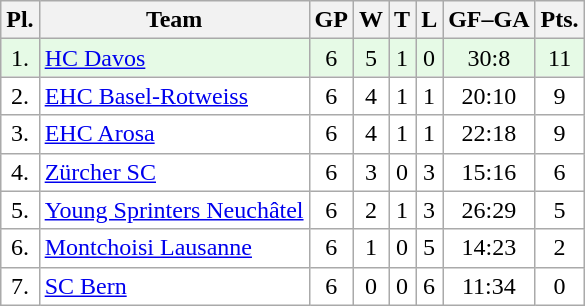<table class="wikitable">
<tr>
<th>Pl.</th>
<th>Team</th>
<th>GP</th>
<th>W</th>
<th>T</th>
<th>L</th>
<th>GF–GA</th>
<th>Pts.</th>
</tr>
<tr align="center " bgcolor="#e6fae6">
<td>1.</td>
<td align="left"><a href='#'>HC Davos</a></td>
<td>6</td>
<td>5</td>
<td>1</td>
<td>0</td>
<td>30:8</td>
<td>11</td>
</tr>
<tr align="center "  bgcolor="#FFFFFF">
<td>2.</td>
<td align="left"><a href='#'>EHC Basel-Rotweiss</a></td>
<td>6</td>
<td>4</td>
<td>1</td>
<td>1</td>
<td>20:10</td>
<td>9</td>
</tr>
<tr align="center "  bgcolor="#FFFFFF">
<td>3.</td>
<td align="left"><a href='#'>EHC Arosa</a></td>
<td>6</td>
<td>4</td>
<td>1</td>
<td>1</td>
<td>22:18</td>
<td>9</td>
</tr>
<tr align="center "  bgcolor="#FFFFFF">
<td>4.</td>
<td align="left"><a href='#'>Zürcher SC</a></td>
<td>6</td>
<td>3</td>
<td>0</td>
<td>3</td>
<td>15:16</td>
<td>6</td>
</tr>
<tr align="center "   bgcolor="#FFFFFF">
<td>5.</td>
<td align="left"><a href='#'>Young Sprinters Neuchâtel</a></td>
<td>6</td>
<td>2</td>
<td>1</td>
<td>3</td>
<td>26:29</td>
<td>5</td>
</tr>
<tr align="center "  bgcolor="#FFFFFF">
<td>6.</td>
<td align="left"><a href='#'>Montchoisi Lausanne</a></td>
<td>6</td>
<td>1</td>
<td>0</td>
<td>5</td>
<td>14:23</td>
<td>2</td>
</tr>
<tr align="center "   bgcolor="#FFFFFF">
<td>7.</td>
<td align="left"><a href='#'>SC Bern</a></td>
<td>6</td>
<td>0</td>
<td>0</td>
<td>6</td>
<td>11:34</td>
<td>0</td>
</tr>
</table>
